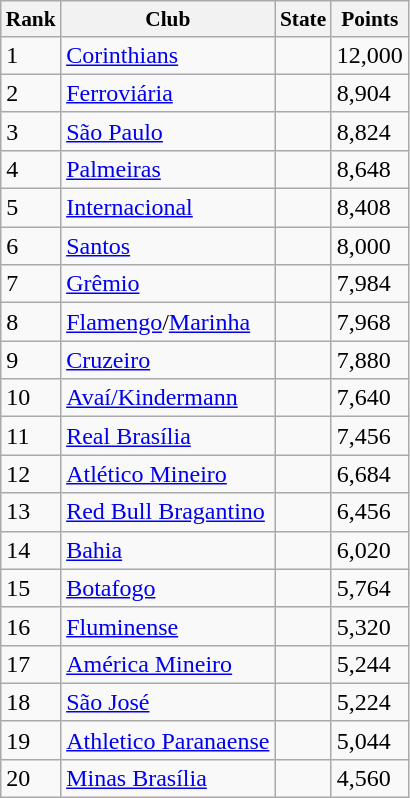<table class="wikitable sortable">
<tr style=font-size:89%>
<th>Rank</th>
<th>Club</th>
<th>State</th>
<th>Points</th>
</tr>
<tr>
<td>1</td>
<td><a href='#'>Corinthians</a></td>
<td></td>
<td>12,000</td>
</tr>
<tr>
<td>2</td>
<td><a href='#'>Ferroviária</a></td>
<td></td>
<td>8,904</td>
</tr>
<tr>
<td>3</td>
<td><a href='#'>São Paulo</a></td>
<td></td>
<td>8,824</td>
</tr>
<tr>
<td>4</td>
<td><a href='#'>Palmeiras</a></td>
<td></td>
<td>8,648</td>
</tr>
<tr>
<td>5</td>
<td><a href='#'>Internacional</a></td>
<td></td>
<td>8,408</td>
</tr>
<tr>
<td>6</td>
<td><a href='#'>Santos</a></td>
<td></td>
<td>8,000</td>
</tr>
<tr>
<td>7</td>
<td><a href='#'>Grêmio</a></td>
<td></td>
<td>7,984</td>
</tr>
<tr>
<td>8</td>
<td><a href='#'>Flamengo</a>/<a href='#'>Marinha</a></td>
<td></td>
<td>7,968</td>
</tr>
<tr>
<td>9</td>
<td><a href='#'>Cruzeiro</a></td>
<td></td>
<td>7,880</td>
</tr>
<tr>
<td>10</td>
<td><a href='#'>Avaí/Kindermann</a></td>
<td></td>
<td>7,640</td>
</tr>
<tr>
<td>11</td>
<td><a href='#'>Real Brasília</a></td>
<td></td>
<td>7,456</td>
</tr>
<tr>
<td>12</td>
<td><a href='#'>Atlético Mineiro</a></td>
<td></td>
<td>6,684</td>
</tr>
<tr>
<td>13</td>
<td><a href='#'>Red Bull Bragantino</a></td>
<td></td>
<td>6,456</td>
</tr>
<tr>
<td>14</td>
<td><a href='#'>Bahia</a></td>
<td></td>
<td>6,020</td>
</tr>
<tr>
<td>15</td>
<td><a href='#'>Botafogo</a></td>
<td></td>
<td>5,764</td>
</tr>
<tr>
<td>16</td>
<td><a href='#'>Fluminense</a></td>
<td></td>
<td>5,320</td>
</tr>
<tr>
<td>17</td>
<td><a href='#'>América Mineiro</a></td>
<td></td>
<td>5,244</td>
</tr>
<tr>
<td>18</td>
<td><a href='#'>São José</a></td>
<td></td>
<td>5,224</td>
</tr>
<tr>
<td>19</td>
<td><a href='#'>Athletico Paranaense</a></td>
<td></td>
<td>5,044</td>
</tr>
<tr>
<td>20</td>
<td><a href='#'>Minas Brasília</a></td>
<td></td>
<td>4,560</td>
</tr>
</table>
